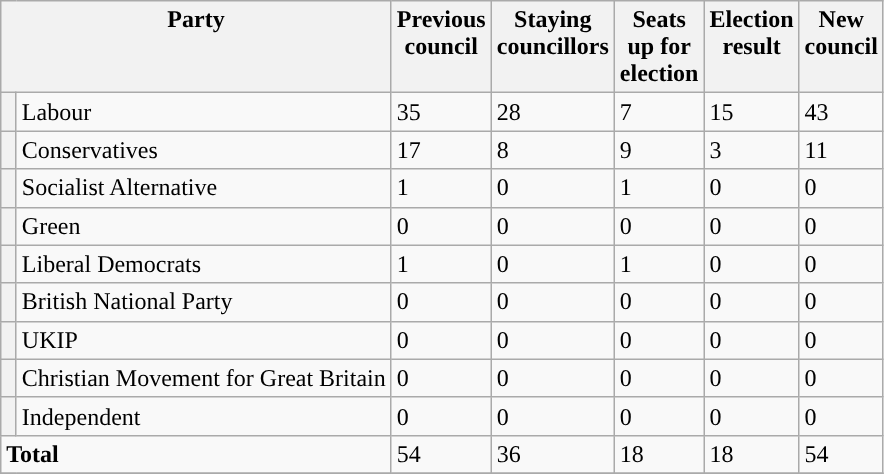<table class="wikitable">
<tr>
<th valign=top colspan="2" style="width: 230px">Party</th>
<th valign=top style="width: 30px">Previous council</th>
<th valign=top style="width: 30px">Staying councillors</th>
<th valign=top style="width: 30px">Seats up for election</th>
<th valign=top style="width: 30px">Election result</th>
<th valign=top style="width: 30px">New council</th>
</tr>
<tr>
<th style="background-color: "></th>
<td>Labour</td>
<td>35</td>
<td>28</td>
<td>7</td>
<td>15</td>
<td>43</td>
</tr>
<tr>
<th style="background-color: "></th>
<td>Conservatives</td>
<td>17</td>
<td>8</td>
<td>9</td>
<td>3</td>
<td>11</td>
</tr>
<tr>
<th style="background-color: "></th>
<td>Socialist Alternative</td>
<td>1</td>
<td>0</td>
<td>1</td>
<td>0</td>
<td>0</td>
</tr>
<tr>
<th style="background-color: "></th>
<td>Green</td>
<td>0</td>
<td>0</td>
<td>0</td>
<td>0</td>
<td>0</td>
</tr>
<tr>
<th style="background-color: "></th>
<td>Liberal Democrats</td>
<td>1</td>
<td>0</td>
<td>1</td>
<td>0</td>
<td>0</td>
</tr>
<tr>
<th style="background-color: "></th>
<td>British National Party</td>
<td>0</td>
<td>0</td>
<td>0</td>
<td>0</td>
<td>0</td>
</tr>
<tr>
<th style="background-color: "></th>
<td>UKIP</td>
<td>0</td>
<td>0</td>
<td>0</td>
<td>0</td>
<td>0</td>
</tr>
<tr>
<th style="width: 3px;"></th>
<td>Christian Movement for Great Britain</td>
<td>0</td>
<td>0</td>
<td>0</td>
<td>0</td>
<td>0</td>
</tr>
<tr>
<th style="background-color: "></th>
<td>Independent</td>
<td>0</td>
<td>0</td>
<td>0</td>
<td>0</td>
<td>0</td>
</tr>
<tr>
<td colspan="2"><strong>Total</strong></td>
<td>54</td>
<td>36</td>
<td>18</td>
<td>18</td>
<td>54</td>
</tr>
<tr>
</tr>
</table>
